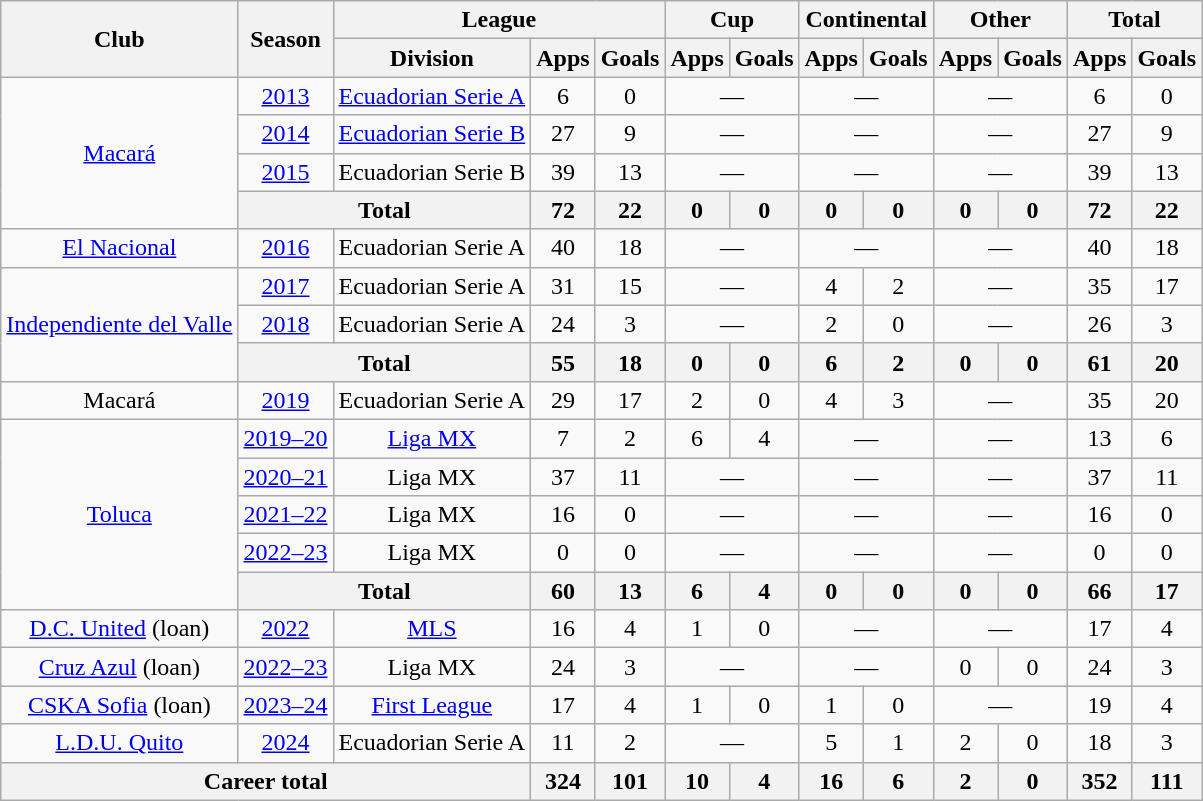<table class="wikitable" style="text-align: center;">
<tr>
<th rowspan=2>Club</th>
<th rowspan=2>Season</th>
<th colspan=3>League</th>
<th colspan=2>Cup</th>
<th colspan=2>Continental</th>
<th colspan=2>Other</th>
<th colspan=2>Total</th>
</tr>
<tr>
<th>Division</th>
<th>Apps</th>
<th>Goals</th>
<th>Apps</th>
<th>Goals</th>
<th>Apps</th>
<th>Goals</th>
<th>Apps</th>
<th>Goals</th>
<th>Apps</th>
<th>Goals</th>
</tr>
<tr>
<td rowspan=4><a href='#'>Macará</a></td>
<td><a href='#'>2013</a></td>
<td><a href='#'>Ecuadorian Serie A</a></td>
<td>6</td>
<td>0</td>
<td colspan=2>—</td>
<td colspan=2>—</td>
<td colspan=2>—</td>
<td>6</td>
<td>0</td>
</tr>
<tr>
<td><a href='#'>2014</a></td>
<td><a href='#'>Ecuadorian Serie B</a></td>
<td>27</td>
<td>9</td>
<td colspan=2>—</td>
<td colspan=2>—</td>
<td colspan=2>—</td>
<td>27</td>
<td>9</td>
</tr>
<tr>
<td><a href='#'>2015</a></td>
<td>Ecuadorian Serie B</td>
<td>39</td>
<td>13</td>
<td colspan=2>—</td>
<td colspan=2>—</td>
<td colspan=2>—</td>
<td>39</td>
<td>13</td>
</tr>
<tr>
<th colspan=2>Total</th>
<th>72</th>
<th>22</th>
<th>0</th>
<th>0</th>
<th>0</th>
<th>0</th>
<th>0</th>
<th>0</th>
<th>72</th>
<th>22</th>
</tr>
<tr>
<td><a href='#'>El Nacional</a></td>
<td><a href='#'>2016</a></td>
<td>Ecuadorian Serie A</td>
<td>40</td>
<td>18</td>
<td colspan=2>—</td>
<td colspan=2>—</td>
<td colspan=2>—</td>
<td>40</td>
<td>18</td>
</tr>
<tr>
<td rowspan=3><a href='#'>Independiente del Valle</a></td>
<td><a href='#'>2017</a></td>
<td>Ecuadorian Serie A</td>
<td>31</td>
<td>15</td>
<td colspan=2>—</td>
<td>4</td>
<td>2</td>
<td colspan=2>—</td>
<td>35</td>
<td>17</td>
</tr>
<tr>
<td><a href='#'>2018</a></td>
<td>Ecuadorian Serie A</td>
<td>24</td>
<td>3</td>
<td colspan=2>—</td>
<td>2</td>
<td>0</td>
<td colspan=2>—</td>
<td>26</td>
<td>3</td>
</tr>
<tr>
<th colspan=2>Total</th>
<th>55</th>
<th>18</th>
<th>0</th>
<th>0</th>
<th>6</th>
<th>2</th>
<th>0</th>
<th>0</th>
<th>61</th>
<th>20</th>
</tr>
<tr>
<td>Macará</td>
<td><a href='#'>2019</a></td>
<td>Ecuadorian Serie A</td>
<td>29</td>
<td>17</td>
<td>2</td>
<td>0</td>
<td>4</td>
<td>3</td>
<td colspan=2>—</td>
<td>35</td>
<td>20</td>
</tr>
<tr>
<td rowspan=5><a href='#'>Toluca</a></td>
<td><a href='#'>2019–20</a></td>
<td><a href='#'>Liga MX</a></td>
<td>7</td>
<td>2</td>
<td>6</td>
<td>4</td>
<td colspan=2>—</td>
<td colspan=2>—</td>
<td>13</td>
<td>6</td>
</tr>
<tr>
<td><a href='#'>2020–21</a></td>
<td>Liga MX</td>
<td>37</td>
<td>11</td>
<td colspan=2>—</td>
<td colspan=2>—</td>
<td colspan=2>—</td>
<td>37</td>
<td>11</td>
</tr>
<tr>
<td><a href='#'>2021–22</a></td>
<td>Liga MX</td>
<td>16</td>
<td>0</td>
<td colspan=2>—</td>
<td colspan=2>—</td>
<td colspan=2>—</td>
<td>16</td>
<td>0</td>
</tr>
<tr>
<td><a href='#'>2022–23</a></td>
<td>Liga MX</td>
<td>0</td>
<td>0</td>
<td colspan=2>—</td>
<td colspan=2>—</td>
<td colspan=2>—</td>
<td>0</td>
<td>0</td>
</tr>
<tr>
<th colspan=2>Total</th>
<th>60</th>
<th>13</th>
<th>6</th>
<th>4</th>
<th>0</th>
<th>0</th>
<th>0</th>
<th>0</th>
<th>66</th>
<th>17</th>
</tr>
<tr>
<td><a href='#'>D.C. United</a> (loan)</td>
<td><a href='#'>2022</a></td>
<td><a href='#'>MLS</a></td>
<td>16</td>
<td>4</td>
<td>1</td>
<td>0</td>
<td colspan=2>—</td>
<td colspan=2>—</td>
<td>17</td>
<td>4</td>
</tr>
<tr>
<td><a href='#'>Cruz Azul</a> (loan)</td>
<td><a href='#'>2022–23</a></td>
<td>Liga MX</td>
<td>24</td>
<td>3</td>
<td colspan=2>—</td>
<td colspan=2>—</td>
<td>0</td>
<td>0</td>
<td>24</td>
<td>3</td>
</tr>
<tr>
<td rowspan=1><a href='#'>CSKA Sofia</a> (loan)</td>
<td><a href='#'>2023–24</a></td>
<td rowspan=1><a href='#'>First League</a></td>
<td>17</td>
<td>4</td>
<td>1</td>
<td>0</td>
<td>1</td>
<td>0</td>
<td colspan="2">—</td>
<td>19</td>
<td>4</td>
</tr>
<tr>
<td><a href='#'>L.D.U. Quito</a></td>
<td><a href='#'>2024</a></td>
<td>Ecuadorian Serie A</td>
<td>11</td>
<td>2</td>
<td colspan="2">—</td>
<td>5</td>
<td>1</td>
<td>2</td>
<td>0</td>
<td>18</td>
<td>3</td>
</tr>
<tr>
<th colspan=3>Career total</th>
<th>324</th>
<th>101</th>
<th>10</th>
<th>4</th>
<th>16</th>
<th>6</th>
<th>2</th>
<th>0</th>
<th>352</th>
<th>111</th>
</tr>
</table>
